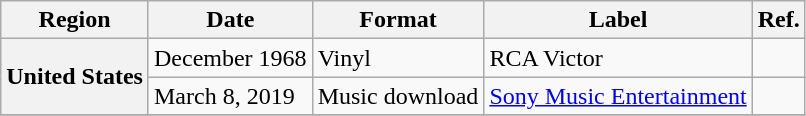<table class="wikitable plainrowheaders">
<tr>
<th scope="col">Region</th>
<th scope="col">Date</th>
<th scope="col">Format</th>
<th scope="col">Label</th>
<th scope="col">Ref.</th>
</tr>
<tr>
<th scope="row" rowspan="2">United States</th>
<td>December 1968</td>
<td>Vinyl</td>
<td>RCA Victor</td>
<td></td>
</tr>
<tr>
<td>March 8, 2019</td>
<td>Music download</td>
<td><a href='#'>Sony Music Entertainment</a></td>
<td></td>
</tr>
<tr>
</tr>
</table>
